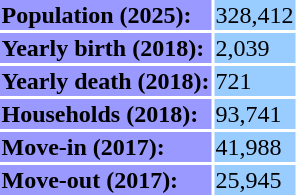<table>
<tr>
<td bgcolor="#9999FF"><strong>Population (2025):</strong></td>
<td bgcolor="#99CCFF">328,412</td>
</tr>
<tr>
<td bgcolor="#9999FF"><strong>Yearly birth (2018):</strong></td>
<td bgcolor="#99CCFF">2,039</td>
</tr>
<tr>
<td bgcolor="#9999FF"><strong>Yearly death (2018):</strong></td>
<td bgcolor="#99CCFF">721</td>
</tr>
<tr>
<td bgcolor="#9999FF"><strong>Households (2018):</strong></td>
<td bgcolor="#99CCFF">93,741</td>
</tr>
<tr>
<td bgcolor="#9999FF"><strong>Move-in (2017): </strong></td>
<td bgcolor="#99CCFF">41,988</td>
</tr>
<tr>
<td bgcolor="#9999FF"><strong>Move-out (2017): </strong></td>
<td bgcolor="#99CCFF">25,945</td>
</tr>
<tr>
</tr>
</table>
